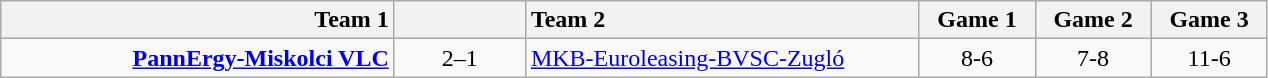<table class=wikitable style="text-align:center">
<tr>
<th style="width:255px; text-align:right;">Team 1</th>
<th style="width:80px;"></th>
<th style="width:255px; text-align:left;">Team 2</th>
<th style="width:70px;">Game 1</th>
<th style="width:70px;">Game 2</th>
<th style="width:70px;">Game 3</th>
</tr>
<tr>
<td align=right> <strong><a href='#'>PannErgy-Miskolci VLC</a></strong></td>
<td>2–1</td>
<td align=left> <a href='#'>MKB-Euroleasing-BVSC-Zugló</a></td>
<td>8-6</td>
<td>7-8</td>
<td>11-6</td>
</tr>
</table>
